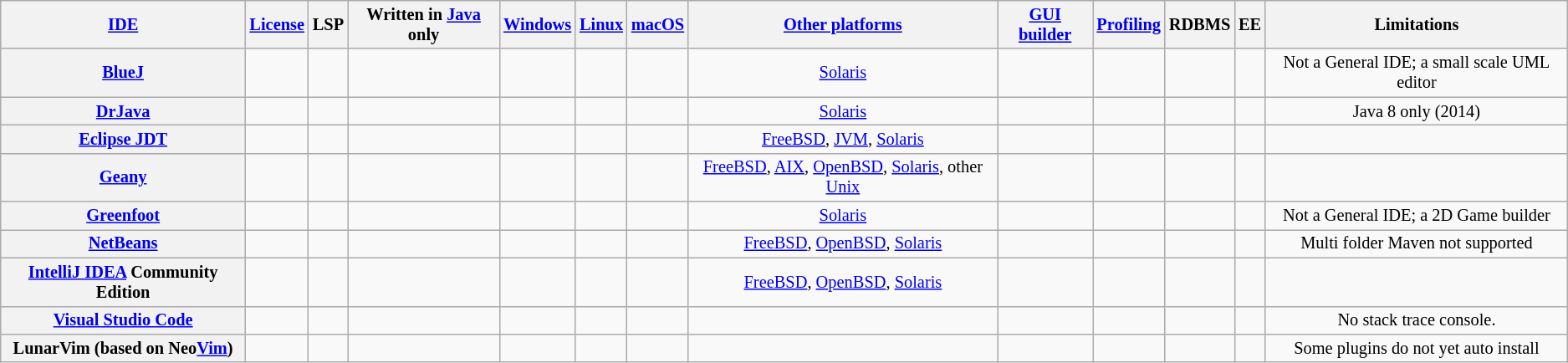<table class="wikitable sortable sort-under" style="font-size: 85%; text-align: center; width: auto;">
<tr>
<th><a href='#'>IDE</a></th>
<th><a href='#'>License</a></th>
<th>LSP</th>
<th>Written in <a href='#'>Java</a> only</th>
<th><a href='#'>Windows</a></th>
<th><a href='#'>Linux</a></th>
<th><a href='#'>macOS</a></th>
<th><a href='#'>Other platforms</a></th>
<th><a href='#'>GUI builder</a></th>
<th><a href='#'>Profiling</a></th>
<th>RDBMS</th>
<th>EE</th>
<th>Limitations</th>
</tr>
<tr>
<th><a href='#'>BlueJ</a></th>
<td></td>
<td></td>
<td></td>
<td></td>
<td></td>
<td></td>
<td><a href='#'>Solaris</a></td>
<td></td>
<td></td>
<td></td>
<td></td>
<td>Not a General IDE; a small scale UML editor</td>
</tr>
<tr>
<th><a href='#'>DrJava</a></th>
<td></td>
<td></td>
<td></td>
<td></td>
<td></td>
<td></td>
<td><a href='#'>Solaris</a></td>
<td></td>
<td></td>
<td></td>
<td></td>
<td>Java 8 only (2014)</td>
</tr>
<tr>
<th><a href='#'>Eclipse JDT</a></th>
<td></td>
<td></td>
<td></td>
<td></td>
<td></td>
<td></td>
<td><a href='#'>FreeBSD</a>, <a href='#'>JVM</a>, <a href='#'>Solaris</a></td>
<td></td>
<td></td>
<td></td>
<td></td>
<td></td>
</tr>
<tr>
<th><a href='#'>Geany</a></th>
<td></td>
<td></td>
<td></td>
<td></td>
<td></td>
<td></td>
<td><a href='#'>FreeBSD</a>, <a href='#'>AIX</a>, <a href='#'>OpenBSD</a>, <a href='#'>Solaris</a>, other <a href='#'>Unix</a></td>
<td></td>
<td></td>
<td></td>
<td></td>
<td></td>
</tr>
<tr>
<th><a href='#'>Greenfoot</a></th>
<td></td>
<td></td>
<td></td>
<td></td>
<td></td>
<td></td>
<td><a href='#'>Solaris</a></td>
<td></td>
<td></td>
<td></td>
<td></td>
<td>Not a General IDE; a 2D Game builder</td>
</tr>
<tr>
<th><a href='#'>NetBeans</a></th>
<td></td>
<td></td>
<td></td>
<td></td>
<td></td>
<td></td>
<td><a href='#'>FreeBSD</a>, <a href='#'>OpenBSD</a>, <a href='#'>Solaris</a></td>
<td></td>
<td></td>
<td></td>
<td></td>
<td>Multi folder Maven not supported</td>
</tr>
<tr>
<th><a href='#'>IntelliJ IDEA</a> Community Edition</th>
<td></td>
<td></td>
<td></td>
<td></td>
<td></td>
<td></td>
<td><a href='#'>FreeBSD</a>, <a href='#'>OpenBSD</a>, <a href='#'>Solaris</a></td>
<td></td>
<td></td>
<td></td>
<td></td>
<td></td>
</tr>
<tr>
<th><a href='#'>Visual Studio Code</a></th>
<td></td>
<td></td>
<td></td>
<td></td>
<td></td>
<td></td>
<td></td>
<td></td>
<td></td>
<td></td>
<td></td>
<td>No stack trace console.</td>
</tr>
<tr>
<th>LunarVim (based on Neo<a href='#'>Vim</a>)</th>
<td></td>
<td></td>
<td></td>
<td></td>
<td></td>
<td></td>
<td></td>
<td></td>
<td></td>
<td></td>
<td></td>
<td>Some plugins do not yet auto install</td>
</tr>
</table>
